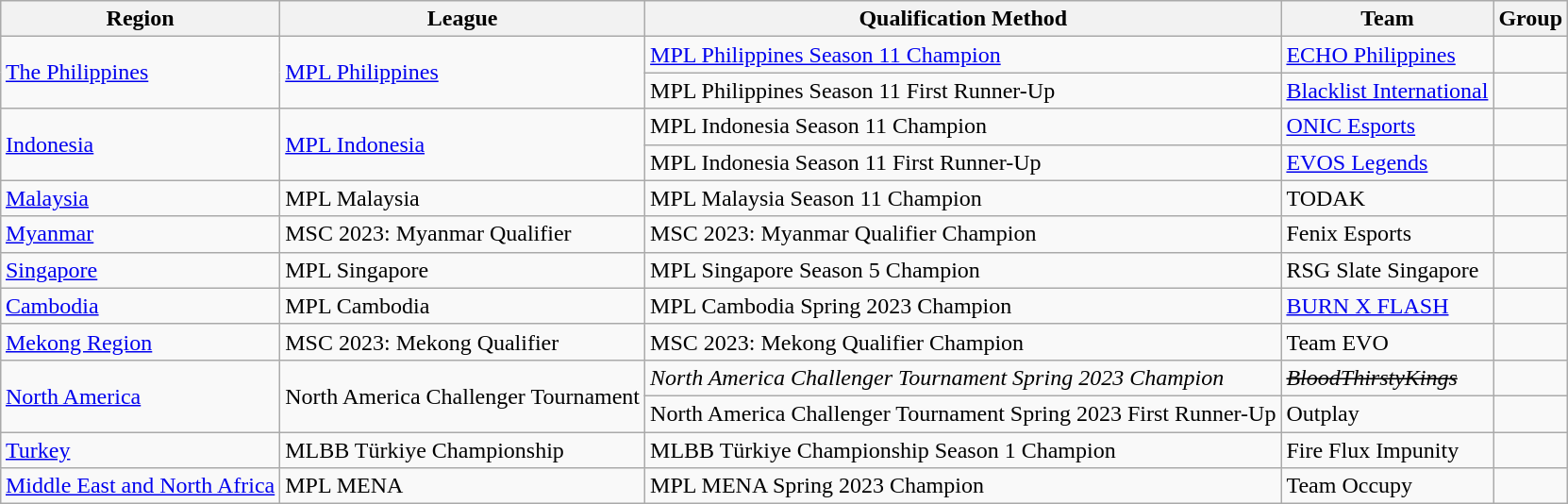<table class="wikitable" style="margin-left: auto; margin-right: auto;">
<tr>
<th>Region</th>
<th>League</th>
<th>Qualification Method</th>
<th>Team</th>
<th>Group</th>
</tr>
<tr>
<td rowspan="2"><a href='#'>The Philippines</a></td>
<td rowspan="2"><a href='#'>MPL Philippines</a></td>
<td><a href='#'>MPL Philippines Season 11 Champion</a></td>
<td> <a href='#'>ECHO Philippines</a></td>
<td></td>
</tr>
<tr>
<td>MPL Philippines Season 11 First Runner-Up</td>
<td> <a href='#'>Blacklist International</a></td>
<td></td>
</tr>
<tr>
<td rowspan="2"><a href='#'>Indonesia</a></td>
<td rowspan="2"><a href='#'>MPL Indonesia</a></td>
<td>MPL Indonesia Season 11 Champion</td>
<td> <a href='#'>ONIC Esports</a></td>
<td></td>
</tr>
<tr>
<td>MPL Indonesia Season 11 First Runner-Up</td>
<td> <a href='#'>EVOS Legends</a></td>
<td></td>
</tr>
<tr>
<td><a href='#'>Malaysia</a></td>
<td>MPL Malaysia</td>
<td>MPL Malaysia Season 11 Champion</td>
<td> TODAK</td>
<td></td>
</tr>
<tr>
<td><a href='#'>Myanmar</a></td>
<td>MSC 2023: Myanmar Qualifier</td>
<td>MSC 2023: Myanmar Qualifier Champion</td>
<td> Fenix Esports</td>
<td></td>
</tr>
<tr>
<td><a href='#'>Singapore</a></td>
<td>MPL Singapore</td>
<td>MPL Singapore Season 5 Champion</td>
<td> RSG Slate Singapore</td>
<td></td>
</tr>
<tr>
<td><a href='#'>Cambodia</a></td>
<td>MPL Cambodia</td>
<td>MPL Cambodia Spring 2023 Champion</td>
<td> <a href='#'>BURN X FLASH</a></td>
<td></td>
</tr>
<tr>
<td><a href='#'>Mekong Region</a></td>
<td>MSC 2023: Mekong Qualifier</td>
<td>MSC 2023: Mekong Qualifier Champion</td>
<td> Team EVO</td>
<td></td>
</tr>
<tr>
<td rowspan="2"><a href='#'>North America</a></td>
<td rowspan="2">North America Challenger Tournament</td>
<td><em>North America Challenger Tournament Spring 2023 Champion</em></td>
<td><em> <s>BloodThirstyKings</s></em></td>
<td></td>
</tr>
<tr>
<td>North America Challenger Tournament Spring 2023 First Runner-Up</td>
<td> Outplay</td>
<td></td>
</tr>
<tr>
<td><a href='#'>Turkey</a></td>
<td>MLBB Türkiye Championship</td>
<td>MLBB Türkiye Championship Season 1 Champion</td>
<td> Fire Flux Impunity</td>
<td></td>
</tr>
<tr>
<td><a href='#'>Middle East and North Africa</a></td>
<td>MPL MENA</td>
<td>MPL MENA Spring 2023 Champion</td>
<td> Team Occupy</td>
<td></td>
</tr>
</table>
